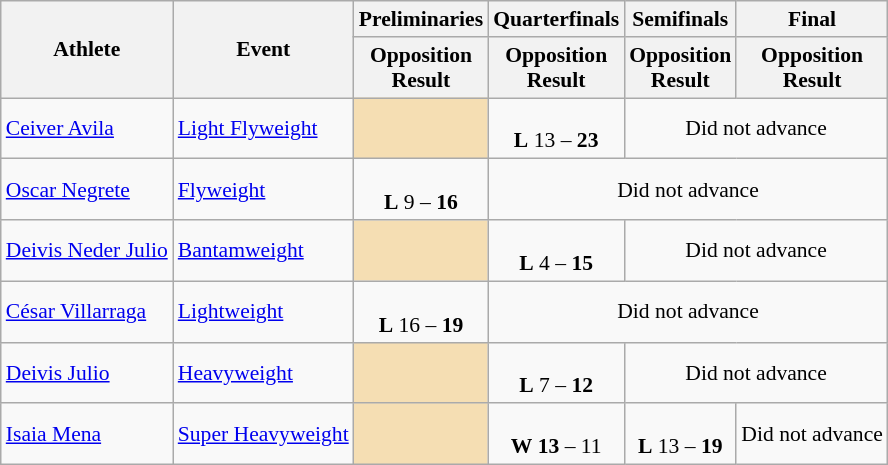<table class="wikitable" border="1" style="font-size:90%">
<tr>
<th rowspan=2>Athlete</th>
<th rowspan=2>Event</th>
<th>Preliminaries</th>
<th>Quarterfinals</th>
<th>Semifinals</th>
<th>Final</th>
</tr>
<tr>
<th>Opposition<br>Result</th>
<th>Opposition<br>Result</th>
<th>Opposition<br>Result</th>
<th>Opposition<br>Result</th>
</tr>
<tr>
<td><a href='#'>Ceiver Avila</a></td>
<td><a href='#'>Light Flyweight</a></td>
<td bgcolor=wheat></td>
<td align=center><br><strong>L</strong> 13 – <strong>23</strong></td>
<td align=center colspan=2>Did not advance</td>
</tr>
<tr>
<td><a href='#'>Oscar Negrete</a></td>
<td><a href='#'>Flyweight</a></td>
<td align=center><br><strong>L</strong> 9 – <strong>16</strong></td>
<td align=center colspan=3>Did not advance</td>
</tr>
<tr>
<td><a href='#'>Deivis Neder Julio</a></td>
<td><a href='#'>Bantamweight</a></td>
<td bgcolor=wheat></td>
<td align=center><br><strong>L</strong> 4 – <strong>15</strong></td>
<td align=center colspan=2>Did not advance</td>
</tr>
<tr>
<td><a href='#'>César Villarraga</a></td>
<td><a href='#'>Lightweight</a></td>
<td align=center><br><strong>L</strong> 16 – <strong>19</strong></td>
<td align=center colspan=3>Did not advance</td>
</tr>
<tr>
<td><a href='#'>Deivis Julio</a></td>
<td><a href='#'>Heavyweight</a></td>
<td bgcolor=wheat></td>
<td align=center><br><strong>L</strong> 7 – <strong>12</strong></td>
<td align=center colspan=2>Did not advance</td>
</tr>
<tr>
<td><a href='#'>Isaia Mena</a></td>
<td><a href='#'>Super Heavyweight</a></td>
<td bgcolor=wheat></td>
<td align=center><br><strong>W</strong> <strong>13</strong> – 11</td>
<td align=center><br><strong>L</strong> 13 – <strong>19</strong></td>
<td align=center colspan=2>Did not advance</td>
</tr>
</table>
